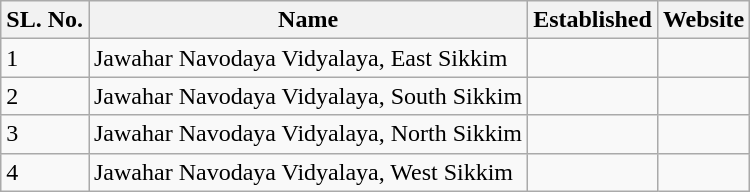<table class="wikitable sortable mw-collapsible">
<tr>
<th>SL. No.</th>
<th>Name</th>
<th>Established</th>
<th>Website</th>
</tr>
<tr>
<td>1</td>
<td>Jawahar Navodaya Vidyalaya, East Sikkim</td>
<td></td>
<td></td>
</tr>
<tr>
<td>2</td>
<td>Jawahar Navodaya Vidyalaya, South Sikkim</td>
<td></td>
<td></td>
</tr>
<tr>
<td>3</td>
<td>Jawahar Navodaya Vidyalaya, North Sikkim</td>
<td></td>
<td></td>
</tr>
<tr>
<td>4</td>
<td>Jawahar Navodaya Vidyalaya, West Sikkim</td>
<td></td>
<td></td>
</tr>
</table>
